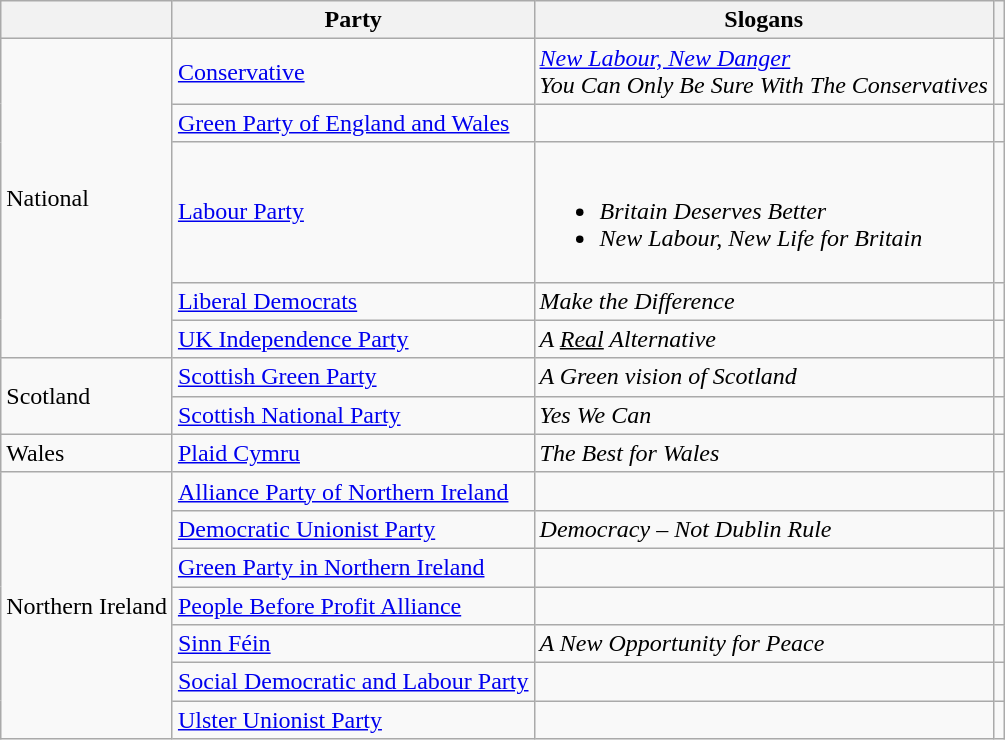<table class="wikitable">
<tr>
<th></th>
<th>Party</th>
<th>Slogans</th>
<th></th>
</tr>
<tr>
<td rowspan="5">National</td>
<td><a href='#'>Conservative</a></td>
<td><em><a href='#'>New Labour, New Danger</a> </em><br><em>You Can Only Be Sure With The Conservatives</em></td>
<td></td>
</tr>
<tr>
<td><a href='#'>Green Party of England and Wales</a></td>
<td></td>
<td></td>
</tr>
<tr>
<td><a href='#'>Labour Party</a></td>
<td><br><ul><li><em>Britain Deserves Better</em></li><li><em>New Labour, New Life for Britain</em></li></ul></td>
<td></td>
</tr>
<tr>
<td><a href='#'>Liberal Democrats</a></td>
<td><em>Make the Difference</em></td>
<td></td>
</tr>
<tr>
<td><a href='#'>UK Independence Party</a></td>
<td><em>A <u>Real</u> Alternative</em></td>
<td></td>
</tr>
<tr>
<td rowspan="2">Scotland</td>
<td><a href='#'>Scottish Green Party</a></td>
<td><em>A Green vision of Scotland</em></td>
<td></td>
</tr>
<tr>
<td><a href='#'>Scottish National Party</a></td>
<td><em>Yes We Can</em></td>
<td></td>
</tr>
<tr>
<td>Wales</td>
<td><a href='#'>Plaid Cymru</a></td>
<td><em>The Best for Wales</em></td>
<td></td>
</tr>
<tr>
<td rowspan="7">Northern Ireland</td>
<td><a href='#'>Alliance Party of Northern Ireland</a></td>
<td></td>
<td></td>
</tr>
<tr>
<td><a href='#'>Democratic Unionist Party</a></td>
<td><em>Democracy – Not Dublin Rule</em></td>
<td></td>
</tr>
<tr>
<td><a href='#'>Green Party in Northern Ireland</a></td>
<td></td>
<td></td>
</tr>
<tr>
<td><a href='#'>People Before Profit Alliance</a></td>
<td></td>
<td></td>
</tr>
<tr>
<td><a href='#'>Sinn Féin</a></td>
<td><em>A New Opportunity for Peace</em></td>
<td></td>
</tr>
<tr>
<td><a href='#'>Social Democratic and Labour Party</a></td>
<td></td>
<td></td>
</tr>
<tr>
<td><a href='#'>Ulster Unionist Party</a></td>
<td></td>
<td></td>
</tr>
</table>
